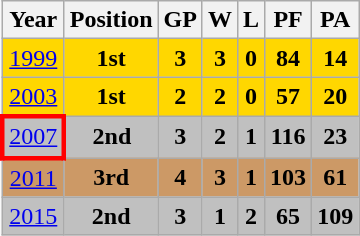<table class="wikitable" style="text-align: center;">
<tr>
<th>Year</th>
<th>Position</th>
<th>GP</th>
<th>W</th>
<th>L</th>
<th>PF</th>
<th>PA</th>
</tr>
<tr bgcolor=gold>
<td> <a href='#'>1999</a></td>
<td><strong>1st</strong></td>
<td><strong>3</strong></td>
<td><strong>3</strong></td>
<td><strong>0</strong></td>
<td><strong>84</strong></td>
<td><strong>14</strong></td>
</tr>
<tr bgcolor=gold>
<td> <a href='#'>2003</a></td>
<td><strong>1st</strong></td>
<td><strong>2</strong></td>
<td><strong>2</strong></td>
<td><strong>0</strong></td>
<td><strong>57</strong></td>
<td><strong>20</strong></td>
</tr>
<tr bgcolor=silver>
<td style="border:3px solid red"> <a href='#'>2007</a></td>
<td><strong>2nd</strong></td>
<td><strong>3</strong></td>
<td><strong>2</strong></td>
<td><strong>1</strong></td>
<td><strong>116</strong></td>
<td><strong>23</strong></td>
</tr>
<tr bgcolor=#cc9966>
<td> <a href='#'>2011</a></td>
<td><strong>3rd</strong></td>
<td><strong>4</strong></td>
<td><strong>3</strong></td>
<td><strong>1</strong></td>
<td><strong>103</strong></td>
<td><strong>61</strong></td>
</tr>
<tr bgcolor=silver>
<td> <a href='#'>2015</a></td>
<td><strong>2nd</strong></td>
<td><strong>3</strong></td>
<td><strong>1</strong></td>
<td><strong>2</strong></td>
<td><strong>65</strong></td>
<td><strong>109</strong></td>
</tr>
</table>
